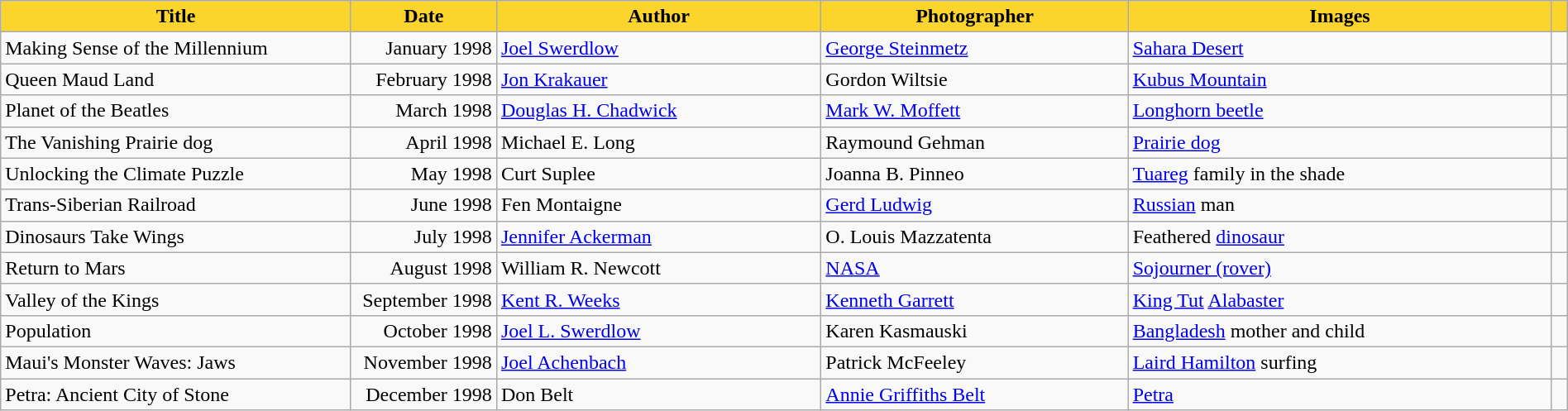<table class="wikitable" style="width:100%">
<tr>
<th scope="col" style="background-color:#fbd42c;" width=275px>Title</th>
<th scope="col" style="background-color:#fbd42c;" width=110>Date</th>
<th scope="col" style="background-color:#fbd42c;">Author</th>
<th scope="col" style="background-color:#fbd42c;">Photographer</th>
<th scope="col" style="background-color:#fbd42c;">Images</th>
<th scope="col" ! style="background-color:#fbd42c;"></th>
</tr>
<tr>
<td scope="row">Making Sense of the Millennium</td>
<td style="text-align:right;">January 1998</td>
<td><a href='#'>Joel Swerdlow</a></td>
<td><a href='#'>George Steinmetz</a></td>
<td><a href='#'>Sahara Desert</a></td>
<td></td>
</tr>
<tr>
<td scope="row">Queen Maud Land</td>
<td style="text-align:right;">February 1998</td>
<td><a href='#'>Jon Krakauer</a></td>
<td>Gordon Wiltsie</td>
<td><a href='#'>Kubus Mountain</a></td>
<td></td>
</tr>
<tr>
<td scope="row">Planet of the Beatles</td>
<td style="text-align:right;">March 1998</td>
<td><a href='#'>Douglas H. Chadwick</a></td>
<td><a href='#'>Mark W. Moffett</a></td>
<td><a href='#'>Longhorn beetle</a></td>
<td></td>
</tr>
<tr>
<td scope="row">The Vanishing Prairie dog</td>
<td style="text-align:right;">April 1998</td>
<td>Michael E. Long</td>
<td>Raymound Gehman</td>
<td><a href='#'>Prairie dog</a></td>
<td></td>
</tr>
<tr>
<td scope="row">Unlocking the Climate Puzzle</td>
<td style="text-align:right;">May 1998</td>
<td>Curt Suplee</td>
<td>Joanna B. Pinneo</td>
<td><a href='#'>Tuareg</a> family in the shade</td>
<td></td>
</tr>
<tr>
<td scope="row">Trans-Siberian Railroad</td>
<td style="text-align:right;">June 1998</td>
<td>Fen Montaigne</td>
<td><a href='#'>Gerd Ludwig</a></td>
<td><a href='#'>Russian</a> man</td>
<td></td>
</tr>
<tr>
<td scope="row">Dinosaurs Take Wings</td>
<td style="text-align:right;">July 1998</td>
<td><a href='#'>Jennifer Ackerman</a></td>
<td>O. Louis Mazzatenta</td>
<td>Feathered <a href='#'>dinosaur</a></td>
<td></td>
</tr>
<tr>
<td scope="row">Return to Mars</td>
<td style="text-align:right;">August 1998</td>
<td>William R. Newcott</td>
<td><a href='#'>NASA</a></td>
<td><a href='#'>Sojourner (rover)</a></td>
<td></td>
</tr>
<tr>
<td scope="row">Valley of the Kings</td>
<td style="text-align:right;">September 1998</td>
<td><a href='#'>Kent R. Weeks</a></td>
<td><a href='#'>Kenneth Garrett</a></td>
<td><a href='#'>King Tut</a> <a href='#'>Alabaster</a></td>
<td></td>
</tr>
<tr>
<td scope="row">Population</td>
<td style="text-align:right;">October 1998</td>
<td><a href='#'>Joel L. Swerdlow</a></td>
<td>Karen Kasmauski</td>
<td><a href='#'>Bangladesh</a> mother and child</td>
<td></td>
</tr>
<tr>
<td scope="row">Maui's Monster Waves: Jaws</td>
<td style="text-align:right;">November 1998</td>
<td><a href='#'>Joel Achenbach</a></td>
<td>Patrick McFeeley</td>
<td><a href='#'>Laird Hamilton</a> surfing</td>
<td></td>
</tr>
<tr>
<td scope="row">Petra: Ancient City of Stone</td>
<td style="text-align:right;">December 1998</td>
<td>Don Belt</td>
<td><a href='#'>Annie Griffiths Belt</a></td>
<td><a href='#'>Petra</a></td>
<td></td>
</tr>
</table>
